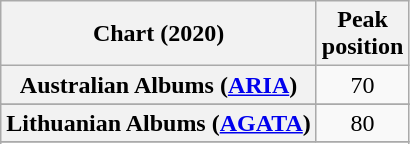<table class="wikitable sortable plainrowheaders" style="text-align:center">
<tr>
<th scope="col">Chart (2020)</th>
<th scope="col">Peak<br>position</th>
</tr>
<tr>
<th scope="row">Australian Albums (<a href='#'>ARIA</a>)</th>
<td>70</td>
</tr>
<tr>
</tr>
<tr>
</tr>
<tr>
<th scope="row">Lithuanian Albums (<a href='#'>AGATA</a>)</th>
<td>80</td>
</tr>
<tr>
</tr>
<tr>
</tr>
<tr>
</tr>
<tr>
</tr>
</table>
